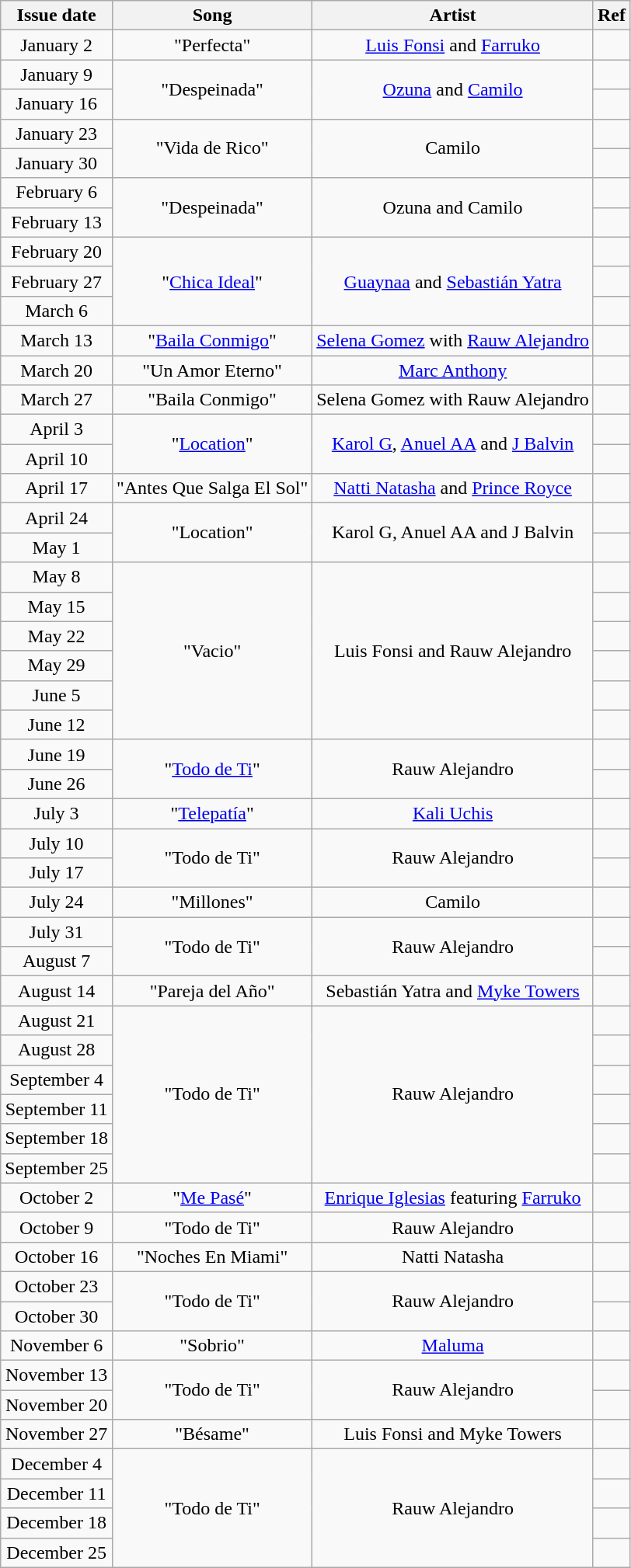<table class="wikitable" style="text-align: center;">
<tr>
<th>Issue date</th>
<th>Song</th>
<th>Artist</th>
<th>Ref</th>
</tr>
<tr>
<td>January 2</td>
<td>"Perfecta"</td>
<td><a href='#'>Luis Fonsi</a> and <a href='#'>Farruko</a></td>
<td style="text-align: center;"></td>
</tr>
<tr>
<td>January 9</td>
<td rowspan="2">"Despeinada"</td>
<td rowspan="2"><a href='#'>Ozuna</a> and <a href='#'>Camilo</a></td>
<td style="text-align: center;"></td>
</tr>
<tr>
<td>January 16</td>
<td style="text-align: center;"></td>
</tr>
<tr>
<td>January 23</td>
<td rowspan="2">"Vida de Rico"</td>
<td rowspan="2">Camilo</td>
<td style="text-align: center;"></td>
</tr>
<tr>
<td>January 30</td>
<td style="text-align: center;"></td>
</tr>
<tr>
<td>February 6</td>
<td rowspan="2">"Despeinada"</td>
<td rowspan="2">Ozuna and Camilo</td>
<td style="text-align: center;"></td>
</tr>
<tr>
<td>February 13</td>
<td style="text-align: center;"></td>
</tr>
<tr>
<td>February 20</td>
<td rowspan="3">"<a href='#'>Chica Ideal</a>"</td>
<td rowspan="3"><a href='#'>Guaynaa</a> and <a href='#'>Sebastián Yatra</a></td>
<td style="text-align: center;"></td>
</tr>
<tr>
<td>February 27</td>
<td style="text-align: center;"></td>
</tr>
<tr>
<td>March 6</td>
<td style="text-align: center;"></td>
</tr>
<tr>
<td>March 13</td>
<td>"<a href='#'>Baila Conmigo</a>"</td>
<td><a href='#'>Selena Gomez</a> with <a href='#'>Rauw Alejandro</a></td>
<td style="text-align: center;"></td>
</tr>
<tr>
<td>March 20</td>
<td>"Un Amor Eterno"</td>
<td><a href='#'>Marc Anthony</a></td>
<td style="text-align: center;"></td>
</tr>
<tr>
<td>March 27</td>
<td>"Baila Conmigo"</td>
<td>Selena Gomez with Rauw Alejandro</td>
<td style="text-align: center;"></td>
</tr>
<tr>
<td>April 3</td>
<td rowspan=2>"<a href='#'>Location</a>"</td>
<td rowspan=2><a href='#'>Karol G</a>, <a href='#'>Anuel AA</a> and <a href='#'>J Balvin</a></td>
<td style="text-align: center;"></td>
</tr>
<tr>
<td>April 10</td>
<td style="text-align: center;"></td>
</tr>
<tr>
<td>April 17</td>
<td>"Antes Que Salga El Sol"</td>
<td><a href='#'>Natti Natasha</a> and <a href='#'>Prince Royce</a></td>
<td style="text-align: center;"></td>
</tr>
<tr>
<td>April 24</td>
<td rowspan=2>"Location"</td>
<td rowspan=2>Karol G, Anuel AA and J Balvin</td>
<td style="text-align: center;"></td>
</tr>
<tr>
<td>May 1</td>
<td style="text-align: center;"></td>
</tr>
<tr>
<td>May 8</td>
<td rowspan=6>"Vacio"</td>
<td rowspan=6>Luis Fonsi and Rauw Alejandro</td>
<td style="text-align: center;"></td>
</tr>
<tr>
<td>May 15</td>
<td style="text-align: center;"></td>
</tr>
<tr>
<td>May 22</td>
<td style="text-align: center;"></td>
</tr>
<tr>
<td>May 29</td>
<td style="text-align: center;"></td>
</tr>
<tr>
<td>June 5</td>
<td style="text-align: center;"></td>
</tr>
<tr>
<td>June 12</td>
<td style="text-align: center;"></td>
</tr>
<tr>
<td>June 19</td>
<td rowspan=2>"<a href='#'>Todo de Ti</a>"</td>
<td rowspan=2>Rauw Alejandro</td>
<td style="text-align: center;"></td>
</tr>
<tr>
<td>June 26</td>
<td style="text-align: center;"></td>
</tr>
<tr>
<td>July 3</td>
<td>"<a href='#'>Telepatía</a>"</td>
<td><a href='#'>Kali Uchis</a></td>
<td style="text-align: center;"></td>
</tr>
<tr>
<td>July 10</td>
<td rowspan=2>"Todo de Ti"</td>
<td rowspan=2>Rauw Alejandro</td>
<td style="text-align: center;"></td>
</tr>
<tr>
<td>July 17</td>
<td style="text-align: center;"></td>
</tr>
<tr>
<td>July 24</td>
<td>"Millones"</td>
<td>Camilo</td>
<td style="text-align: center;"></td>
</tr>
<tr>
<td>July 31</td>
<td rowspan=2>"Todo de Ti"</td>
<td rowspan=2>Rauw Alejandro</td>
<td style="text-align: center;"></td>
</tr>
<tr>
<td>August 7</td>
<td style="text-align: center;"></td>
</tr>
<tr>
<td>August 14</td>
<td>"Pareja del Año"</td>
<td>Sebastián Yatra and <a href='#'>Myke Towers</a></td>
<td style="text-align: center;"></td>
</tr>
<tr>
<td>August 21</td>
<td rowspan=6>"Todo de Ti"</td>
<td rowspan=6>Rauw Alejandro</td>
<td style="text-align: center;"></td>
</tr>
<tr>
<td>August 28</td>
<td style="text-align: center;"></td>
</tr>
<tr>
<td>September 4</td>
<td style="text-align: center;"></td>
</tr>
<tr>
<td>September 11</td>
<td style="text-align: center;"></td>
</tr>
<tr>
<td>September 18</td>
<td style="text-align: center;"></td>
</tr>
<tr>
<td>September 25</td>
<td style="text-align: center;"></td>
</tr>
<tr>
<td>October 2</td>
<td>"<a href='#'>Me Pasé</a>"</td>
<td><a href='#'>Enrique Iglesias</a> featuring <a href='#'>Farruko</a></td>
<td style="text-align: center;"></td>
</tr>
<tr>
<td>October 9</td>
<td>"Todo de Ti"</td>
<td>Rauw Alejandro</td>
<td style="text-align: center;"></td>
</tr>
<tr>
<td>October 16</td>
<td>"Noches En Miami"</td>
<td>Natti Natasha</td>
<td style="text-align: center;"></td>
</tr>
<tr>
<td>October 23</td>
<td rowspan=2>"Todo de Ti"</td>
<td rowspan=2>Rauw Alejandro</td>
<td style="text-align: center;"></td>
</tr>
<tr>
<td>October 30</td>
<td style="text-align: center;"></td>
</tr>
<tr>
<td>November 6</td>
<td>"Sobrio"</td>
<td><a href='#'>Maluma</a></td>
<td style="text-align: center;"></td>
</tr>
<tr>
<td>November 13</td>
<td rowspan=2>"Todo de Ti"</td>
<td rowspan=2>Rauw Alejandro</td>
<td style="text-align: center;"></td>
</tr>
<tr>
<td>November 20</td>
<td style="text-align: center;"></td>
</tr>
<tr>
<td>November 27</td>
<td>"Bésame"</td>
<td>Luis Fonsi and Myke Towers</td>
<td style="text-align: center;"></td>
</tr>
<tr>
<td>December 4</td>
<td rowspan=4>"Todo de Ti"</td>
<td rowspan=4>Rauw Alejandro</td>
<td style="text-align: center;"></td>
</tr>
<tr>
<td>December 11</td>
<td style="text-align: center;"></td>
</tr>
<tr>
<td>December 18</td>
<td style="text-align: center;"></td>
</tr>
<tr>
<td>December 25</td>
<td style="text-align: center;"></td>
</tr>
</table>
